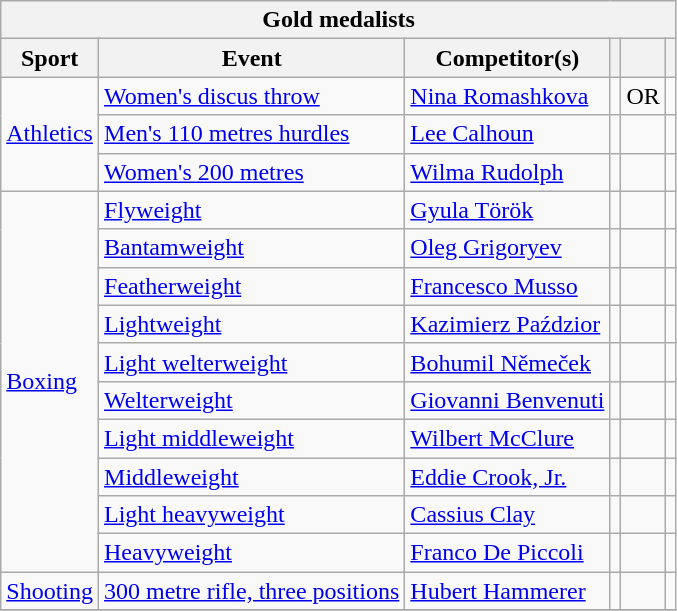<table class="wikitable">
<tr>
<th colspan="6">Gold medalists</th>
</tr>
<tr>
<th>Sport</th>
<th>Event</th>
<th>Competitor(s)</th>
<th></th>
<th></th>
<th></th>
</tr>
<tr>
<td rowspan="3"><a href='#'>Athletics</a></td>
<td><a href='#'>Women's discus throw</a></td>
<td><a href='#'>Nina Romashkova</a></td>
<td></td>
<td>OR</td>
<td></td>
</tr>
<tr>
<td><a href='#'>Men's 110 metres hurdles</a></td>
<td><a href='#'>Lee Calhoun</a></td>
<td></td>
<td></td>
<td></td>
</tr>
<tr>
<td><a href='#'>Women's 200 metres</a></td>
<td><a href='#'>Wilma Rudolph</a></td>
<td></td>
<td></td>
<td></td>
</tr>
<tr>
<td rowspan="10"><a href='#'>Boxing</a></td>
<td><a href='#'>Flyweight</a></td>
<td><a href='#'>Gyula Török</a></td>
<td></td>
<td></td>
<td></td>
</tr>
<tr>
<td><a href='#'>Bantamweight</a></td>
<td><a href='#'>Oleg Grigoryev</a></td>
<td></td>
<td></td>
<td></td>
</tr>
<tr>
<td><a href='#'>Featherweight</a></td>
<td><a href='#'>Francesco Musso</a></td>
<td></td>
<td></td>
<td></td>
</tr>
<tr>
<td><a href='#'>Lightweight</a></td>
<td><a href='#'>Kazimierz Paździor</a></td>
<td></td>
<td></td>
<td></td>
</tr>
<tr>
<td><a href='#'>Light welterweight</a></td>
<td><a href='#'>Bohumil Němeček</a></td>
<td></td>
<td></td>
<td></td>
</tr>
<tr>
<td><a href='#'>Welterweight</a></td>
<td><a href='#'>Giovanni Benvenuti</a></td>
<td></td>
<td></td>
<td></td>
</tr>
<tr>
<td><a href='#'>Light middleweight</a></td>
<td><a href='#'>Wilbert McClure</a></td>
<td></td>
<td></td>
<td></td>
</tr>
<tr>
<td><a href='#'>Middleweight</a></td>
<td><a href='#'>Eddie Crook, Jr.</a></td>
<td></td>
<td></td>
<td></td>
</tr>
<tr>
<td><a href='#'>Light heavyweight</a></td>
<td><a href='#'>Cassius Clay</a></td>
<td></td>
<td></td>
<td></td>
</tr>
<tr>
<td><a href='#'>Heavyweight</a></td>
<td><a href='#'>Franco De Piccoli</a></td>
<td></td>
<td></td>
<td></td>
</tr>
<tr>
<td><a href='#'>Shooting</a></td>
<td><a href='#'>300 metre rifle, three positions</a></td>
<td><a href='#'>Hubert Hammerer</a></td>
<td></td>
<td></td>
<td></td>
</tr>
<tr>
</tr>
</table>
